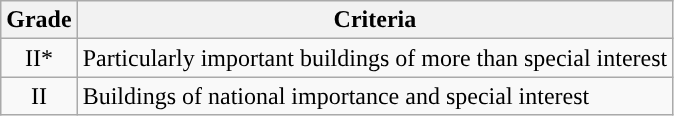<table class="wikitable">
<tr>
<th>Grade</th>
<th>Criteria</th>
</tr>
<tr>
<td align="center" >II*</td>
<td>Particularly important buildings of more than special interest</td>
</tr>
<tr>
<td align="center" >II</td>
<td>Buildings of national importance and special interest</td>
</tr>
</table>
